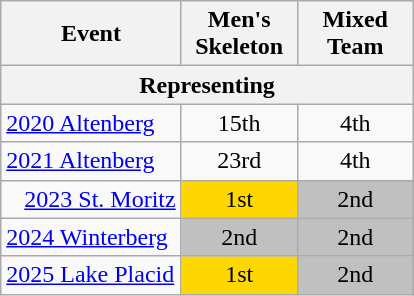<table class="wikitable" style="text-align: center;">
<tr ">
<th>Event</th>
<th style="width:70px;">Men's Skeleton</th>
<th style="width:70px;">Mixed Team</th>
</tr>
<tr>
<th colspan=3>Representing </th>
</tr>
<tr>
<td align=left> <a href='#'>2020 Altenberg</a></td>
<td>15th</td>
<td>4th</td>
</tr>
<tr>
<td align=left> <a href='#'>2021 Altenberg</a></td>
<td>23rd</td>
<td>4th</td>
</tr>
<tr>
<td align=left>   <a href='#'>2023 St. Moritz</a></td>
<td style="background:gold">1st</td>
<td style="background:silver">2nd</td>
</tr>
<tr>
<td align=left> <a href='#'>2024 Winterberg</a></td>
<td style="background:silver">2nd</td>
<td style="background:silver">2nd</td>
</tr>
<tr>
<td align=left> <a href='#'>2025 Lake Placid</a></td>
<td style="background:gold">1st</td>
<td style="background:silver">2nd</td>
</tr>
</table>
